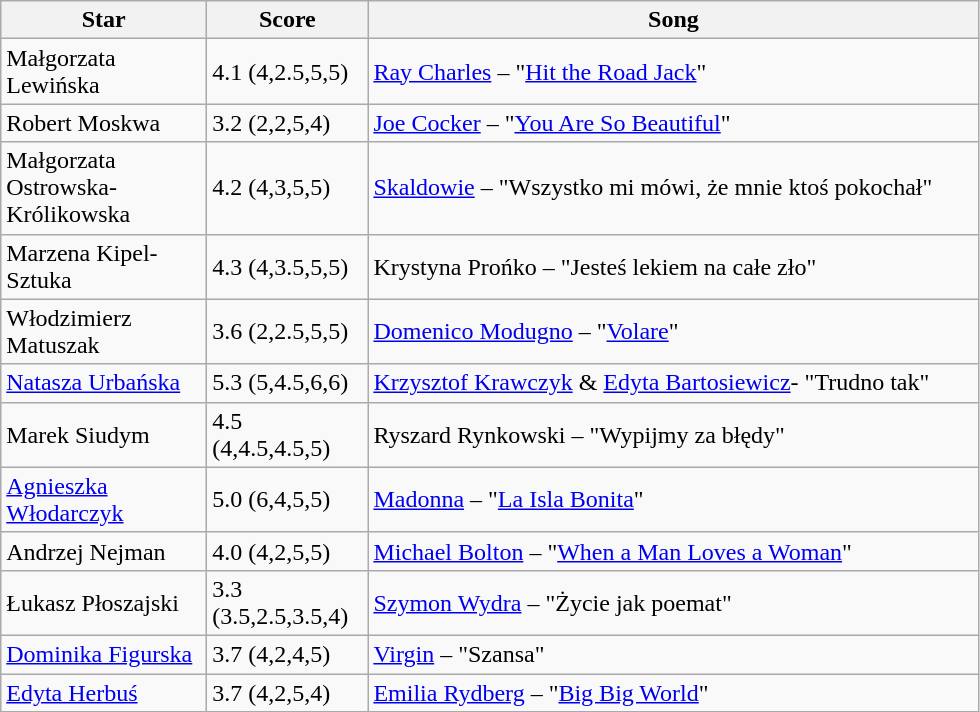<table class="wikitable">
<tr>
<th style="width:130px;">Star</th>
<th style="width:100px;">Score</th>
<th style="width:400px;">Song</th>
</tr>
<tr>
<td>Małgorzata Lewińska</td>
<td>4.1 (4,2.5,5,5)</td>
<td><a href='#'>Ray Charles</a> – "<a href='#'>Hit the Road Jack</a>"</td>
</tr>
<tr>
<td>Robert Moskwa</td>
<td>3.2 (2,2,5,4)</td>
<td><a href='#'>Joe Cocker</a> – "<a href='#'>You Are So Beautiful</a>"</td>
</tr>
<tr>
<td>Małgorzata Ostrowska-Królikowska</td>
<td>4.2 (4,3,5,5)</td>
<td><a href='#'>Skaldowie</a> – "Wszystko mi mówi, że mnie ktoś pokochał"</td>
</tr>
<tr>
<td>Marzena Kipel-Sztuka</td>
<td>4.3 (4,3.5,5,5)</td>
<td>Krystyna Prońko – "Jesteś lekiem na całe zło"</td>
</tr>
<tr>
<td>Włodzimierz Matuszak</td>
<td>3.6 (2,2.5,5,5)</td>
<td><a href='#'>Domenico Modugno</a> – "<a href='#'>Volare</a>"</td>
</tr>
<tr>
<td><a href='#'>Natasza Urbańska</a></td>
<td>5.3 (5,4.5,6,6)</td>
<td><a href='#'>Krzysztof Krawczyk</a> & <a href='#'>Edyta Bartosiewicz</a>- "Trudno tak"</td>
</tr>
<tr>
<td>Marek Siudym</td>
<td>4.5 (4,4.5,4.5,5)</td>
<td>Ryszard Rynkowski – "Wypijmy za błędy"</td>
</tr>
<tr>
<td><a href='#'>Agnieszka Włodarczyk</a></td>
<td>5.0 (6,4,5,5)</td>
<td><a href='#'>Madonna</a> – "<a href='#'>La Isla Bonita</a>"</td>
</tr>
<tr>
<td>Andrzej Nejman</td>
<td>4.0 (4,2,5,5)</td>
<td><a href='#'>Michael Bolton</a> – "<a href='#'>When a Man Loves a Woman</a>"</td>
</tr>
<tr>
<td>Łukasz Płoszajski</td>
<td>3.3 (3.5,2.5,3.5,4)</td>
<td><a href='#'>Szymon Wydra</a> – "Życie jak poemat"</td>
</tr>
<tr>
<td><a href='#'>Dominika Figurska</a></td>
<td>3.7 (4,2,4,5)</td>
<td><a href='#'>Virgin</a> – "Szansa"</td>
</tr>
<tr>
<td><a href='#'>Edyta Herbuś</a></td>
<td>3.7 (4,2,5,4)</td>
<td><a href='#'>Emilia Rydberg</a> – "<a href='#'>Big Big World</a>"</td>
</tr>
</table>
